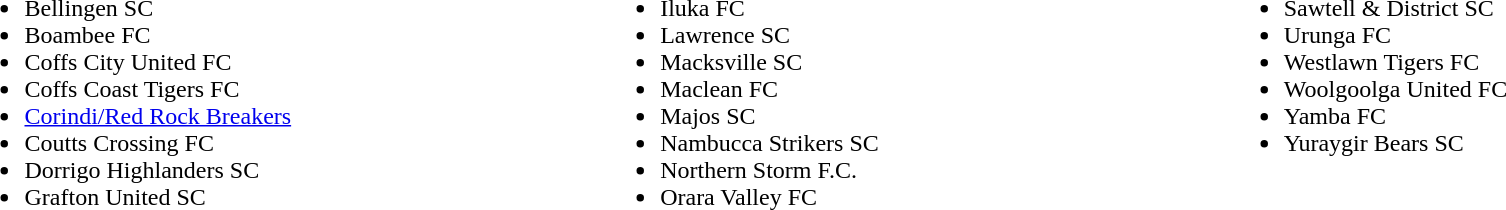<table>
<tr>
<td valign="top" width=5%><br><ul><li>Bellingen SC</li><li>Boambee FC</li><li>Coffs City United FC</li><li>Coffs Coast Tigers FC</li><li><a href='#'>Corindi/Red Rock Breakers</a></li><li>Coutts Crossing FC</li><li>Dorrigo Highlanders SC</li><li>Grafton United SC</li></ul></td>
<td valign="top" width=5%><br><ul><li>Iluka FC</li><li>Lawrence SC</li><li>Macksville SC</li><li>Maclean FC</li><li>Majos SC</li><li>Nambucca Strikers SC</li><li>Northern Storm F.C.</li><li>Orara Valley FC</li></ul></td>
<td valign="top" width=5%><br><ul><li>Sawtell & District SC</li><li>Urunga FC</li><li>Westlawn Tigers FC</li><li>Woolgoolga United FC</li><li>Yamba FC</li><li>Yuraygir Bears SC</li></ul></td>
</tr>
</table>
